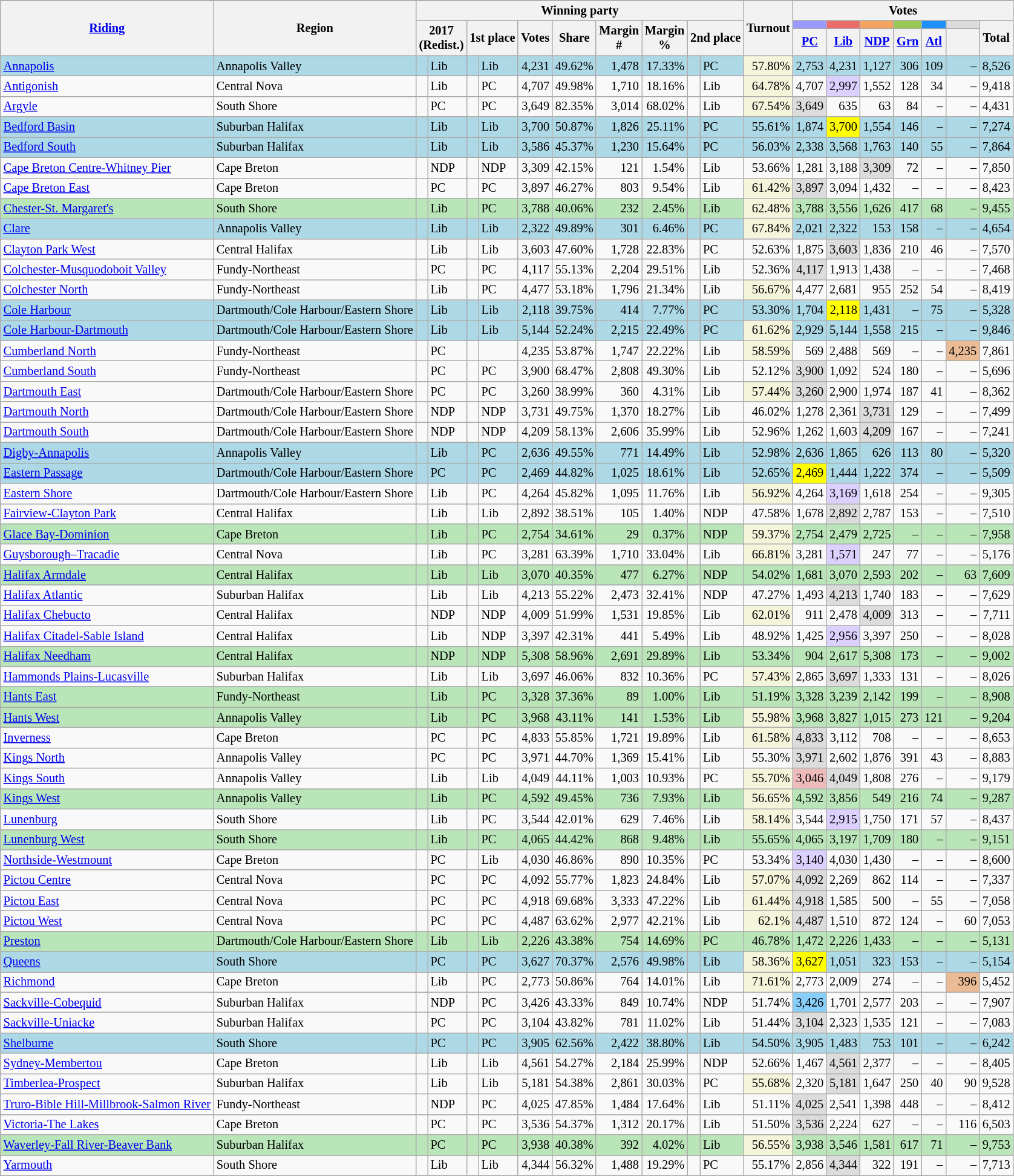<table class="wikitable sortable mw-collapsible sort-under" style="text-align:right; font-size:85%">
<tr>
</tr>
<tr>
<th rowspan="3" scope="col"><a href='#'>Riding</a></th>
<th rowspan="3" scope="col">Region</th>
<th scope="col" colspan="10">Winning party</th>
<th rowspan="3" scope="col">Turnout<br></th>
<th scope="col" colspan="9">Votes</th>
</tr>
<tr>
<th colspan="2" rowspan="2" scope="col">2017<br>(Redist.)<br></th>
<th colspan="2" rowspan="2" scope="col">1st place</th>
<th rowspan="2" scope="col">Votes</th>
<th rowspan="2" scope="col">Share</th>
<th rowspan="2" scope="col">Margin<br>#</th>
<th rowspan="2" scope="col">Margin<br>%</th>
<th colspan="2" rowspan="2" scope="col">2nd place</th>
<th scope="col" style="background-color:#9999FF;"></th>
<th scope="col" style="background-color:#EA6D6A;"></th>
<th scope="col" style="background-color:#F4A460;"></th>
<th scope="col" style="background-color:#99C955;"></th>
<th scope="col" style="background-color:#1E90FF;"></th>
<th scope="col" style="background-color:#DCDCDC;"></th>
<th rowspan="2" scope="col">Total</th>
</tr>
<tr>
<th scope="col"><a href='#'>PC</a></th>
<th scope="col"><a href='#'>Lib</a></th>
<th scope="col"><a href='#'>NDP</a></th>
<th scope="col"><a href='#'>Grn</a></th>
<th scope="col"><a href='#'>Atl</a></th>
<th scope="col"></th>
</tr>
<tr style="background-color:#ADD8E6;">
<td style="text-align:left;"><a href='#'>Annapolis</a></td>
<td style="text-align:left;">Annapolis Valley</td>
<td> </td>
<td style="text-align:left;">Lib</td>
<td> </td>
<td style="text-align:left;">Lib</td>
<td>4,231</td>
<td>49.62%</td>
<td>1,478</td>
<td>17.33%</td>
<td> </td>
<td style="text-align:left;">PC</td>
<td style="background-color:#F5F5DC;">57.80%</td>
<td>2,753</td>
<td>4,231</td>
<td>1,127</td>
<td>306</td>
<td>109</td>
<td>–</td>
<td>8,526</td>
</tr>
<tr>
<td style="text-align:left;"><a href='#'>Antigonish</a></td>
<td style="text-align:left;">Central Nova</td>
<td> </td>
<td style="text-align:left;">Lib</td>
<td> </td>
<td style="text-align:left;">PC</td>
<td>4,707</td>
<td>49.98%</td>
<td>1,710</td>
<td>18.16%</td>
<td> </td>
<td style="text-align:left;">Lib</td>
<td style="background-color:#F5F5DC;">64.78%</td>
<td>4,707</td>
<td style="background-color:#DCD0FF;">2,997</td>
<td>1,552</td>
<td>128</td>
<td>34</td>
<td>–</td>
<td>9,418</td>
</tr>
<tr>
<td style="text-align:left;"><a href='#'>Argyle</a></td>
<td style="text-align:left;">South Shore</td>
<td> </td>
<td style="text-align:left;">PC</td>
<td> </td>
<td style="text-align:left;">PC</td>
<td>3,649</td>
<td>82.35%</td>
<td>3,014</td>
<td>68.02%</td>
<td> </td>
<td style="text-align:left;">Lib</td>
<td style="background-color:#F5F5DC;">67.54%</td>
<td style="background-color:#DCDCDC;">3,649</td>
<td>635</td>
<td>63</td>
<td>84</td>
<td>–</td>
<td>–</td>
<td>4,431</td>
</tr>
<tr style="background-color:#ADD8E6;">
<td style="text-align:left;"><a href='#'>Bedford Basin</a></td>
<td style="text-align:left;">Suburban Halifax</td>
<td> </td>
<td style="text-align:left;">Lib</td>
<td> </td>
<td style="text-align:left;">Lib</td>
<td>3,700</td>
<td>50.87%</td>
<td>1,826</td>
<td>25.11%</td>
<td> </td>
<td style="text-align:left;">PC</td>
<td>55.61%</td>
<td>1,874</td>
<td style="background-color:#FFFF00;">3,700</td>
<td>1,554</td>
<td>146</td>
<td>–</td>
<td>–</td>
<td>7,274</td>
</tr>
<tr style="background-color:#ADD8E6;">
<td style="text-align:left;"><a href='#'>Bedford South</a></td>
<td style="text-align:left;">Suburban Halifax</td>
<td> </td>
<td style="text-align:left;">Lib</td>
<td> </td>
<td style="text-align:left;">Lib</td>
<td>3,586</td>
<td>45.37%</td>
<td>1,230</td>
<td>15.64%</td>
<td> </td>
<td style="text-align:left;">PC</td>
<td>56.03%</td>
<td>2,338</td>
<td>3,568</td>
<td>1,763</td>
<td>140</td>
<td>55</td>
<td>–</td>
<td>7,864</td>
</tr>
<tr>
<td style="text-align:left;"><a href='#'>Cape Breton Centre-Whitney Pier</a></td>
<td style="text-align:left;">Cape Breton</td>
<td> </td>
<td style="text-align:left;">NDP</td>
<td> </td>
<td style="text-align:left;">NDP</td>
<td>3,309</td>
<td>42.15%</td>
<td>121</td>
<td>1.54%</td>
<td> </td>
<td style="text-align:left;">Lib</td>
<td>53.66%</td>
<td>1,281</td>
<td>3,188</td>
<td style="background-color:#DCDCDC;">3,309</td>
<td>72</td>
<td>–</td>
<td>–</td>
<td>7,850</td>
</tr>
<tr>
<td style="text-align:left;"><a href='#'>Cape Breton East</a></td>
<td style="text-align:left;">Cape Breton</td>
<td> </td>
<td style="text-align:left;">PC</td>
<td> </td>
<td style="text-align:left;">PC</td>
<td>3,897</td>
<td>46.27%</td>
<td>803</td>
<td>9.54%</td>
<td> </td>
<td style="text-align:left;">Lib</td>
<td style="background-color:#F5F5DC;">61.42%</td>
<td style="background-color:#DCDCDC;">3,897</td>
<td>3,094</td>
<td>1,432</td>
<td>–</td>
<td>–</td>
<td>–</td>
<td>8,423</td>
</tr>
<tr style="background-color:#B9E5B9;">
<td style="text-align:left;"><a href='#'>Chester-St. Margaret's</a></td>
<td style="text-align:left;">South Shore</td>
<td> </td>
<td style="text-align:left;">Lib</td>
<td> </td>
<td style="text-align:left;">PC</td>
<td>3,788</td>
<td>40.06%</td>
<td>232</td>
<td>2.45%</td>
<td> </td>
<td style="text-align:left;">Lib</td>
<td style="background-color:#F5F5DC;">62.48%</td>
<td>3,788</td>
<td>3,556</td>
<td>1,626</td>
<td>417</td>
<td>68</td>
<td>–</td>
<td>9,455</td>
</tr>
<tr style="background-color:#ADD8E6;">
<td style="text-align:left;"><a href='#'>Clare</a></td>
<td style="text-align:left;">Annapolis Valley</td>
<td> </td>
<td style="text-align:left;">Lib</td>
<td> </td>
<td style="text-align:left;">Lib</td>
<td>2,322</td>
<td>49.89%</td>
<td>301</td>
<td>6.46%</td>
<td> </td>
<td style="text-align:left;">PC</td>
<td style="background-color:#F5F5DC;">67.84%</td>
<td>2,021</td>
<td>2,322</td>
<td>153</td>
<td>158</td>
<td>–</td>
<td>–</td>
<td>4,654</td>
</tr>
<tr>
<td style="text-align:left;"><a href='#'>Clayton Park West</a></td>
<td style="text-align:left;">Central Halifax</td>
<td> </td>
<td style="text-align:left;">Lib</td>
<td> </td>
<td style="text-align:left;">Lib</td>
<td>3,603</td>
<td>47.60%</td>
<td>1,728</td>
<td>22.83%</td>
<td> </td>
<td style="text-align:left;">PC</td>
<td>52.63%</td>
<td>1,875</td>
<td style="background-color:#DCDCDC;">3,603</td>
<td>1,836</td>
<td>210</td>
<td>46</td>
<td>–</td>
<td>7,570</td>
</tr>
<tr>
<td style="text-align:left;"><a href='#'>Colchester-Musquodoboit Valley</a></td>
<td style="text-align:left;">Fundy-Northeast</td>
<td> </td>
<td style="text-align:left;">PC</td>
<td> </td>
<td style="text-align:left;">PC</td>
<td>4,117</td>
<td>55.13%</td>
<td>2,204</td>
<td>29.51%</td>
<td> </td>
<td style="text-align:left;">Lib</td>
<td>52.36%</td>
<td style="background-color:#DCDCDC;">4,117</td>
<td>1,913</td>
<td>1,438</td>
<td>–</td>
<td>–</td>
<td>–</td>
<td>7,468</td>
</tr>
<tr>
<td style="text-align:left;"><a href='#'>Colchester North</a></td>
<td style="text-align:left;">Fundy-Northeast</td>
<td> </td>
<td style="text-align:left;">Lib</td>
<td> </td>
<td style="text-align:left;">PC</td>
<td>4,477</td>
<td>53.18%</td>
<td>1,796</td>
<td>21.34%</td>
<td> </td>
<td style="text-align:left;">Lib</td>
<td style="background-color:#F5F5DC;">56.67%</td>
<td>4,477</td>
<td>2,681</td>
<td>955</td>
<td>252</td>
<td>54</td>
<td>–</td>
<td>8,419</td>
</tr>
<tr style="background-color:#ADD8E6;">
<td style="text-align:left;"><a href='#'>Cole Harbour</a></td>
<td style="text-align:left;">Dartmouth/Cole Harbour/Eastern Shore</td>
<td> </td>
<td style="text-align:left;">Lib</td>
<td> </td>
<td style="text-align:left;">Lib</td>
<td>2,118</td>
<td>39.75%</td>
<td>414</td>
<td>7.77%</td>
<td> </td>
<td style="text-align:left;">PC</td>
<td>53.30%</td>
<td>1,704</td>
<td style="background-color:#FFFF00;">2,118</td>
<td>1,431</td>
<td>–</td>
<td>75</td>
<td>–</td>
<td>5,328</td>
</tr>
<tr style="background-color:#ADD8E6;">
<td style="text-align:left;"><a href='#'>Cole Harbour-Dartmouth</a></td>
<td style="text-align:left;">Dartmouth/Cole Harbour/Eastern Shore</td>
<td> </td>
<td style="text-align:left;">Lib</td>
<td> </td>
<td style="text-align:left;">Lib</td>
<td>5,144</td>
<td>52.24%</td>
<td>2,215</td>
<td>22.49%</td>
<td> </td>
<td style="text-align:left;">PC</td>
<td style="background-color:#F5F5DC;">61.62%</td>
<td>2,929</td>
<td>5,144</td>
<td>1,558</td>
<td>215</td>
<td>–</td>
<td>–</td>
<td>9,846</td>
</tr>
<tr>
<td style="text-align:left;"><a href='#'>Cumberland North</a></td>
<td style="text-align:left;">Fundy-Northeast</td>
<td> </td>
<td style="text-align:left;">PC</td>
<td> </td>
<td style="text-align:left;"></td>
<td>4,235</td>
<td>53.87%</td>
<td>1,747</td>
<td>22.22%</td>
<td> </td>
<td style="text-align:left;">Lib</td>
<td style="background-color:#F5F5DC;">58.59%</td>
<td>569</td>
<td>2,488</td>
<td>569</td>
<td>–</td>
<td>–</td>
<td style="background-color:#EABB94;">4,235</td>
<td>7,861</td>
</tr>
<tr>
<td style="text-align:left;"><a href='#'>Cumberland South</a></td>
<td style="text-align:left;">Fundy-Northeast</td>
<td> </td>
<td style="text-align:left;">PC</td>
<td> </td>
<td style="text-align:left;">PC</td>
<td>3,900</td>
<td>68.47%</td>
<td>2,808</td>
<td>49.30%</td>
<td> </td>
<td style="text-align:left;">Lib</td>
<td>52.12%</td>
<td style="background-color:#DCDCDC;">3,900</td>
<td>1,092</td>
<td>524</td>
<td>180</td>
<td>–</td>
<td>–</td>
<td>5,696</td>
</tr>
<tr>
<td style="text-align:left;"><a href='#'>Dartmouth East</a></td>
<td style="text-align:left;">Dartmouth/Cole Harbour/Eastern Shore</td>
<td> </td>
<td style="text-align:left;">PC</td>
<td> </td>
<td style="text-align:left;">PC</td>
<td>3,260</td>
<td>38.99%</td>
<td>360</td>
<td>4.31%</td>
<td> </td>
<td style="text-align:left;">Lib</td>
<td style="background-color:#F5F5DC;">57.44%</td>
<td style="background-color:#DCDCDC;">3,260</td>
<td>2,900</td>
<td>1,974</td>
<td>187</td>
<td>41</td>
<td>–</td>
<td>8,362</td>
</tr>
<tr>
<td style="text-align:left;"><a href='#'>Dartmouth North</a></td>
<td style="text-align:left;">Dartmouth/Cole Harbour/Eastern Shore</td>
<td> </td>
<td style="text-align:left;">NDP</td>
<td> </td>
<td style="text-align:left;">NDP</td>
<td>3,731</td>
<td>49.75%</td>
<td>1,370</td>
<td>18.27%</td>
<td> </td>
<td style="text-align:left;">Lib</td>
<td>46.02%</td>
<td>1,278</td>
<td>2,361</td>
<td style="background-color:#DCDCDC;">3,731</td>
<td>129</td>
<td>–</td>
<td>–</td>
<td>7,499</td>
</tr>
<tr>
<td style="text-align:left;"><a href='#'>Dartmouth South</a></td>
<td style="text-align:left;">Dartmouth/Cole Harbour/Eastern Shore</td>
<td> </td>
<td style="text-align:left;">NDP</td>
<td> </td>
<td style="text-align:left;">NDP</td>
<td>4,209</td>
<td>58.13%</td>
<td>2,606</td>
<td>35.99%</td>
<td> </td>
<td style="text-align:left;">Lib</td>
<td>52.96%</td>
<td>1,262</td>
<td>1,603</td>
<td style="background-color:#DCDCDC;">4,209</td>
<td>167</td>
<td>–</td>
<td>–</td>
<td>7,241</td>
</tr>
<tr style="background-color:#ADD8E6;">
<td style="text-align:left;"><a href='#'>Digby-Annapolis</a></td>
<td style="text-align:left;">Annapolis Valley</td>
<td> </td>
<td style="text-align:left;">Lib</td>
<td> </td>
<td style="text-align:left;">PC</td>
<td>2,636</td>
<td>49.55%</td>
<td>771</td>
<td>14.49%</td>
<td> </td>
<td style="text-align:left;">Lib</td>
<td>52.98%</td>
<td>2,636</td>
<td>1,865</td>
<td>626</td>
<td>113</td>
<td>80</td>
<td>–</td>
<td>5,320</td>
</tr>
<tr style="background-color:#ADD8E6;">
<td style="text-align:left;"><a href='#'>Eastern Passage</a></td>
<td style="text-align:left;">Dartmouth/Cole Harbour/Eastern Shore</td>
<td> </td>
<td style="text-align:left;">PC</td>
<td> </td>
<td style="text-align:left;">PC</td>
<td>2,469</td>
<td>44.82%</td>
<td>1,025</td>
<td>18.61%</td>
<td> </td>
<td style="text-align:left;">Lib</td>
<td>52.65%</td>
<td style="background-color:#FFFF00;">2,469</td>
<td>1,444</td>
<td>1,222</td>
<td>374</td>
<td>–</td>
<td>–</td>
<td>5,509</td>
</tr>
<tr>
<td style="text-align:left;"><a href='#'>Eastern Shore</a></td>
<td style="text-align:left;">Dartmouth/Cole Harbour/Eastern Shore</td>
<td> </td>
<td style="text-align:left;">Lib</td>
<td> </td>
<td style="text-align:left;">PC</td>
<td>4,264</td>
<td>45.82%</td>
<td>1,095</td>
<td>11.76%</td>
<td> </td>
<td style="text-align:left;">Lib</td>
<td style="background-color:#F5F5DC;">56.92%</td>
<td>4,264</td>
<td style="background-color:#DCD0FF;">3,169</td>
<td>1,618</td>
<td>254</td>
<td>–</td>
<td>–</td>
<td>9,305</td>
</tr>
<tr>
<td style="text-align:left;"><a href='#'>Fairview-Clayton Park</a></td>
<td style="text-align:left;">Central Halifax</td>
<td> </td>
<td style="text-align:left;">Lib</td>
<td> </td>
<td style="text-align:left;">Lib</td>
<td>2,892</td>
<td>38.51%</td>
<td>105</td>
<td>1.40%</td>
<td> </td>
<td style="text-align:left;">NDP</td>
<td>47.58%</td>
<td>1,678</td>
<td style="background-color:#DCDCDC;">2,892</td>
<td>2,787</td>
<td>153</td>
<td>–</td>
<td>–</td>
<td>7,510</td>
</tr>
<tr style="background-color:#B9E5B9;">
<td style="text-align:left;"><a href='#'>Glace Bay-Dominion</a></td>
<td style="text-align:left;">Cape Breton</td>
<td> </td>
<td style="text-align:left;">Lib</td>
<td> </td>
<td style="text-align:left;">PC</td>
<td>2,754</td>
<td>34.61%</td>
<td>29</td>
<td>0.37%</td>
<td> </td>
<td style="text-align:left;">NDP</td>
<td style="background-color:#F5F5DC;">59.37%</td>
<td>2,754</td>
<td>2,479</td>
<td>2,725</td>
<td>–</td>
<td>–</td>
<td>–</td>
<td>7,958</td>
</tr>
<tr>
<td style="text-align:left;"><a href='#'>Guysborough–Tracadie</a></td>
<td style="text-align:left;">Central Nova</td>
<td> </td>
<td style="text-align:left;">Lib</td>
<td> </td>
<td style="text-align:left;">PC</td>
<td>3,281</td>
<td>63.39%</td>
<td>1,710</td>
<td>33.04%</td>
<td> </td>
<td style="text-align:left;">Lib</td>
<td style="background-color:#F5F5DC;">66.81%</td>
<td>3,281</td>
<td style="background-color:#DCD0FF;">1,571</td>
<td>247</td>
<td>77</td>
<td>–</td>
<td>–</td>
<td>5,176</td>
</tr>
<tr style="background-color:#B9E5B9;">
<td style="text-align:left;"><a href='#'>Halifax Armdale</a></td>
<td style="text-align:left;">Central Halifax</td>
<td> </td>
<td style="text-align:left;">Lib</td>
<td> </td>
<td style="text-align:left;">Lib</td>
<td>3,070</td>
<td>40.35%</td>
<td>477</td>
<td>6.27%</td>
<td> </td>
<td style="text-align:left;">NDP</td>
<td>54.02%</td>
<td>1,681</td>
<td>3,070</td>
<td>2,593</td>
<td>202</td>
<td>–</td>
<td>63</td>
<td>7,609</td>
</tr>
<tr>
<td style="text-align:left;"><a href='#'>Halifax Atlantic</a></td>
<td style="text-align:left;">Suburban Halifax</td>
<td> </td>
<td style="text-align:left;">Lib</td>
<td> </td>
<td style="text-align:left;">Lib</td>
<td>4,213</td>
<td>55.22%</td>
<td>2,473</td>
<td>32.41%</td>
<td> </td>
<td style="text-align:left;">NDP</td>
<td>47.27%</td>
<td>1,493</td>
<td style="background-color:#DCDCDC;">4,213</td>
<td>1,740</td>
<td>183</td>
<td>–</td>
<td>–</td>
<td>7,629</td>
</tr>
<tr>
<td style="text-align:left;"><a href='#'>Halifax Chebucto</a></td>
<td style="text-align:left;">Central Halifax</td>
<td> </td>
<td style="text-align:left;">NDP</td>
<td> </td>
<td style="text-align:left;">NDP</td>
<td>4,009</td>
<td>51.99%</td>
<td>1,531</td>
<td>19.85%</td>
<td> </td>
<td style="text-align:left;">Lib</td>
<td style="background-color:#F5F5DC;">62.01%</td>
<td>911</td>
<td>2,478</td>
<td style="background-color:#DCDCDC;">4,009</td>
<td>313</td>
<td>–</td>
<td>–</td>
<td>7,711</td>
</tr>
<tr>
<td style="text-align:left;"><a href='#'>Halifax Citadel-Sable Island</a></td>
<td style="text-align:left;">Central Halifax</td>
<td> </td>
<td style="text-align:left;">Lib</td>
<td> </td>
<td style="text-align:left;">NDP</td>
<td>3,397</td>
<td>42.31%</td>
<td>441</td>
<td>5.49%</td>
<td> </td>
<td style="text-align:left;">Lib</td>
<td>48.92%</td>
<td>1,425</td>
<td style="background-color:#DCD0FF;">2,956</td>
<td>3,397</td>
<td>250</td>
<td>–</td>
<td>–</td>
<td>8,028</td>
</tr>
<tr style="background-color:#B9E5B9;">
<td style="text-align:left;"><a href='#'>Halifax Needham</a></td>
<td style="text-align:left;">Central Halifax</td>
<td> </td>
<td style="text-align:left;">NDP</td>
<td> </td>
<td style="text-align:left;">NDP</td>
<td>5,308</td>
<td>58.96%</td>
<td>2,691</td>
<td>29.89%</td>
<td> </td>
<td style="text-align:left;">Lib</td>
<td>53.34%</td>
<td>904</td>
<td>2,617</td>
<td>5,308</td>
<td>173</td>
<td>–</td>
<td>–</td>
<td>9,002</td>
</tr>
<tr>
<td style="text-align:left;"><a href='#'>Hammonds Plains-Lucasville</a></td>
<td style="text-align:left;">Suburban Halifax</td>
<td> </td>
<td style="text-align:left;">Lib</td>
<td> </td>
<td style="text-align:left;">Lib</td>
<td>3,697</td>
<td>46.06%</td>
<td>832</td>
<td>10.36%</td>
<td> </td>
<td style="text-align:left;">PC</td>
<td style="background-color:#F5F5DC;">57.43%</td>
<td>2,865</td>
<td style="background-color:#DCDCDC;">3,697</td>
<td>1,333</td>
<td>131</td>
<td>–</td>
<td>–</td>
<td>8,026</td>
</tr>
<tr style="background-color:#B9E5B9;">
<td style="text-align:left;"><a href='#'>Hants East</a></td>
<td style="text-align:left;">Fundy-Northeast</td>
<td> </td>
<td style="text-align:left;">Lib</td>
<td> </td>
<td style="text-align:left;">PC</td>
<td>3,328</td>
<td>37.36%</td>
<td>89</td>
<td>1.00%</td>
<td> </td>
<td style="text-align:left;">Lib</td>
<td>51.19%</td>
<td>3,328</td>
<td>3,239</td>
<td>2,142</td>
<td>199</td>
<td>–</td>
<td>–</td>
<td>8,908</td>
</tr>
<tr style="background-color:#B9E5B9;">
<td style="text-align:left;"><a href='#'>Hants West</a></td>
<td style="text-align:left;">Annapolis Valley</td>
<td> </td>
<td style="text-align:left;">Lib</td>
<td> </td>
<td style="text-align:left;">PC</td>
<td>3,968</td>
<td>43.11%</td>
<td>141</td>
<td>1.53%</td>
<td> </td>
<td style="text-align:left;">Lib</td>
<td style="background-color:#F5F5DC;">55.98%</td>
<td>3,968</td>
<td>3,827</td>
<td>1,015</td>
<td>273</td>
<td>121</td>
<td>–</td>
<td>9,204</td>
</tr>
<tr>
<td style="text-align:left;"><a href='#'>Inverness</a></td>
<td style="text-align:left;">Cape Breton</td>
<td> </td>
<td style="text-align:left;">PC</td>
<td> </td>
<td style="text-align:left;">PC</td>
<td>4,833</td>
<td>55.85%</td>
<td>1,721</td>
<td>19.89%</td>
<td> </td>
<td style="text-align:left;">Lib</td>
<td style="background-color:#F5F5DC;">61.58%</td>
<td style="background-color:#DCDCDC;">4,833</td>
<td>3,112</td>
<td>708</td>
<td>–</td>
<td>–</td>
<td>–</td>
<td>8,653</td>
</tr>
<tr>
<td style="text-align:left;"><a href='#'>Kings North</a></td>
<td style="text-align:left;">Annapolis Valley</td>
<td> </td>
<td style="text-align:left;">PC</td>
<td> </td>
<td style="text-align:left;">PC</td>
<td>3,971</td>
<td>44.70%</td>
<td>1,369</td>
<td>15.41%</td>
<td> </td>
<td style="text-align:left;">Lib</td>
<td>55.30%</td>
<td style="background-color:#DCDCDC;">3,971</td>
<td>2,602</td>
<td>1,876</td>
<td>391</td>
<td>43</td>
<td>–</td>
<td>8,883</td>
</tr>
<tr>
<td style="text-align:left;"><a href='#'>Kings South</a></td>
<td style="text-align:left;">Annapolis Valley</td>
<td> </td>
<td style="text-align:left;">Lib</td>
<td> </td>
<td style="text-align:left;">Lib</td>
<td>4,049</td>
<td>44.11%</td>
<td>1,003</td>
<td>10.93%</td>
<td> </td>
<td style="text-align:left;">PC</td>
<td style="background-color:#F5F5DC;">55.70%</td>
<td style="background-color:#EEBBBB;">3,046</td>
<td style="background-color:#DCDCDC;">4,049</td>
<td>1,808</td>
<td>276</td>
<td>–</td>
<td>–</td>
<td>9,179</td>
</tr>
<tr style="background-color:#B9E5B9;">
<td style="text-align:left;"><a href='#'>Kings West</a></td>
<td style="text-align:left;">Annapolis Valley</td>
<td> </td>
<td style="text-align:left;">Lib</td>
<td> </td>
<td style="text-align:left;">PC</td>
<td>4,592</td>
<td>49.45%</td>
<td>736</td>
<td>7.93%</td>
<td> </td>
<td style="text-align:left;">Lib</td>
<td style="background-color:#F5F5DC;">56.65%</td>
<td>4,592</td>
<td>3,856</td>
<td>549</td>
<td>216</td>
<td>74</td>
<td>–</td>
<td>9,287</td>
</tr>
<tr>
<td style="text-align:left;"><a href='#'>Lunenburg</a></td>
<td style="text-align:left;">South Shore</td>
<td> </td>
<td style="text-align:left;">Lib</td>
<td> </td>
<td style="text-align:left;">PC</td>
<td>3,544</td>
<td>42.01%</td>
<td>629</td>
<td>7.46%</td>
<td> </td>
<td style="text-align:left;">Lib</td>
<td style="background-color:#F5F5DC;">58.14%</td>
<td>3,544</td>
<td style="background-color:#DCD0FF;">2,915</td>
<td>1,750</td>
<td>171</td>
<td>57</td>
<td>–</td>
<td>8,437</td>
</tr>
<tr style="background-color:#B9E5B9;">
<td style="text-align:left;"><a href='#'>Lunenburg West</a></td>
<td style="text-align:left;">South Shore</td>
<td> </td>
<td style="text-align:left;">Lib</td>
<td> </td>
<td style="text-align:left;">PC</td>
<td>4,065</td>
<td>44.42%</td>
<td>868</td>
<td>9.48%</td>
<td> </td>
<td style="text-align:left;">Lib</td>
<td>55.65%</td>
<td>4,065</td>
<td>3,197</td>
<td>1,709</td>
<td>180</td>
<td>–</td>
<td>–</td>
<td>9,151</td>
</tr>
<tr>
<td style="text-align:left;"><a href='#'>Northside-Westmount</a></td>
<td style="text-align:left;">Cape Breton</td>
<td> </td>
<td style="text-align:left;">PC</td>
<td> </td>
<td style="text-align:left;">Lib</td>
<td>4,030</td>
<td>46.86%</td>
<td>890</td>
<td>10.35%</td>
<td> </td>
<td style="text-align:left;">PC</td>
<td>53.34%</td>
<td style="background-color:#DCD0FF;">3,140</td>
<td>4,030</td>
<td>1,430</td>
<td>–</td>
<td>–</td>
<td>–</td>
<td>8,600</td>
</tr>
<tr>
<td style="text-align:left;"><a href='#'>Pictou Centre</a></td>
<td style="text-align:left;">Central Nova</td>
<td> </td>
<td style="text-align:left;">PC</td>
<td> </td>
<td style="text-align:left;">PC</td>
<td>4,092</td>
<td>55.77%</td>
<td>1,823</td>
<td>24.84%</td>
<td> </td>
<td style="text-align:left;">Lib</td>
<td style="background-color:#F5F5DC;">57.07%</td>
<td style="background-color:#DCDCDC;">4,092</td>
<td>2,269</td>
<td>862</td>
<td>114</td>
<td>–</td>
<td>–</td>
<td>7,337</td>
</tr>
<tr>
<td style="text-align:left;"><a href='#'>Pictou East</a></td>
<td style="text-align:left;">Central Nova</td>
<td> </td>
<td style="text-align:left;">PC</td>
<td> </td>
<td style="text-align:left;">PC</td>
<td>4,918</td>
<td>69.68%</td>
<td>3,333</td>
<td>47.22%</td>
<td> </td>
<td style="text-align:left;">Lib</td>
<td style="background-color:#F5F5DC;">61.44%</td>
<td style="background-color:#DCDCDC;">4,918</td>
<td>1,585</td>
<td>500</td>
<td>–</td>
<td>55</td>
<td>–</td>
<td>7,058</td>
</tr>
<tr>
<td style="text-align:left;"><a href='#'>Pictou West</a></td>
<td style="text-align:left;">Central Nova</td>
<td> </td>
<td style="text-align:left;">PC</td>
<td> </td>
<td style="text-align:left;">PC</td>
<td>4,487</td>
<td>63.62%</td>
<td>2,977</td>
<td>42.21%</td>
<td> </td>
<td style="text-align:left;">Lib</td>
<td style="background-color:#F5F5DC;">62.1%</td>
<td style="background-color:#DCDCDC;">4,487</td>
<td>1,510</td>
<td>872</td>
<td>124</td>
<td>–</td>
<td>60</td>
<td>7,053</td>
</tr>
<tr style="background-color:#B9E5B9;">
<td style="text-align:left;"><a href='#'>Preston</a></td>
<td style="text-align:left;">Dartmouth/Cole Harbour/Eastern Shore</td>
<td> </td>
<td style="text-align:left;">Lib</td>
<td> </td>
<td style="text-align:left;">Lib</td>
<td>2,226</td>
<td>43.38%</td>
<td>754</td>
<td>14.69%</td>
<td> </td>
<td style="text-align:left;">PC</td>
<td>46.78%</td>
<td>1,472</td>
<td>2,226</td>
<td>1,433</td>
<td>–</td>
<td>–</td>
<td>–</td>
<td>5,131</td>
</tr>
<tr style="background-color:#ADD8E6;">
<td style="text-align:left;"><a href='#'>Queens</a></td>
<td style="text-align:left;">South Shore</td>
<td> </td>
<td style="text-align:left;">PC</td>
<td> </td>
<td style="text-align:left;">PC</td>
<td>3,627</td>
<td>70.37%</td>
<td>2,576</td>
<td>49.98%</td>
<td> </td>
<td style="text-align:left;">Lib</td>
<td style="background-color:#F5F5DC;">58.36%</td>
<td style="background-color:#FFFF00;">3,627</td>
<td>1,051</td>
<td>323</td>
<td>153</td>
<td>–</td>
<td>–</td>
<td>5,154</td>
</tr>
<tr>
<td style="text-align:left;"><a href='#'>Richmond</a></td>
<td style="text-align:left;">Cape Breton</td>
<td> </td>
<td style="text-align:left;">Lib</td>
<td> </td>
<td style="text-align:left;">PC</td>
<td>2,773</td>
<td>50.86%</td>
<td>764</td>
<td>14.01%</td>
<td> </td>
<td style="text-align:left;">Lib</td>
<td style="background-color:#F5F5DC;">71.61%</td>
<td>2,773</td>
<td>2,009</td>
<td>274</td>
<td>–</td>
<td>–</td>
<td style="background-color:#EABB94;">396</td>
<td>5,452</td>
</tr>
<tr>
<td style="text-align:left;"><a href='#'>Sackville-Cobequid</a></td>
<td style="text-align:left;">Suburban Halifax</td>
<td> </td>
<td style="text-align:left;">NDP</td>
<td> </td>
<td style="text-align:left;">PC</td>
<td>3,426</td>
<td>43.33%</td>
<td>849</td>
<td>10.74%</td>
<td> </td>
<td style="text-align:left;">NDP</td>
<td>51.74%</td>
<td style="background-color:#87CEFA;">3,426</td>
<td>1,701</td>
<td>2,577</td>
<td>203</td>
<td>–</td>
<td>–</td>
<td>7,907</td>
</tr>
<tr>
<td style="text-align:left;"><a href='#'>Sackville-Uniacke</a></td>
<td style="text-align:left;">Suburban Halifax</td>
<td> </td>
<td style="text-align:left;">PC</td>
<td> </td>
<td style="text-align:left;">PC</td>
<td>3,104</td>
<td>43.82%</td>
<td>781</td>
<td>11.02%</td>
<td> </td>
<td style="text-align:left;">Lib</td>
<td>51.44%</td>
<td style="background-color:#DCDCDC;">3,104</td>
<td>2,323</td>
<td>1,535</td>
<td>121</td>
<td>–</td>
<td>–</td>
<td>7,083</td>
</tr>
<tr style="background-color:#ADD8E6;">
<td style="text-align:left;"><a href='#'>Shelburne</a></td>
<td style="text-align:left;">South Shore</td>
<td> </td>
<td style="text-align:left;">PC</td>
<td> </td>
<td style="text-align:left;">PC</td>
<td>3,905</td>
<td>62.56%</td>
<td>2,422</td>
<td>38.80%</td>
<td> </td>
<td style="text-align:left;">Lib</td>
<td>54.50%</td>
<td>3,905</td>
<td>1,483</td>
<td>753</td>
<td>101</td>
<td>–</td>
<td>–</td>
<td>6,242</td>
</tr>
<tr>
<td style="text-align:left;"><a href='#'>Sydney-Membertou</a></td>
<td style="text-align:left;">Cape Breton</td>
<td> </td>
<td style="text-align:left;">Lib</td>
<td> </td>
<td style="text-align:left;">Lib</td>
<td>4,561</td>
<td>54.27%</td>
<td>2,184</td>
<td>25.99%</td>
<td> </td>
<td style="text-align:left;">NDP</td>
<td>52.66%</td>
<td>1,467</td>
<td style="background-color:#DCDCDC;">4,561</td>
<td>2,377</td>
<td>–</td>
<td>–</td>
<td>–</td>
<td>8,405</td>
</tr>
<tr>
<td style="text-align:left;"><a href='#'>Timberlea-Prospect</a></td>
<td style="text-align:left;">Suburban Halifax</td>
<td> </td>
<td style="text-align:left;">Lib</td>
<td> </td>
<td style="text-align:left;">Lib</td>
<td>5,181</td>
<td>54.38%</td>
<td>2,861</td>
<td>30.03%</td>
<td> </td>
<td style="text-align:left;">PC</td>
<td style="background-color:#F5F5DC;">55.68%</td>
<td>2,320</td>
<td style="background-color:#DCDCDC;">5,181</td>
<td>1,647</td>
<td>250</td>
<td>40</td>
<td>90</td>
<td>9,528</td>
</tr>
<tr>
<td style="text-align:left;"><a href='#'>Truro-Bible Hill-Millbrook-Salmon River</a></td>
<td style="text-align:left;">Fundy-Northeast</td>
<td> </td>
<td style="text-align:left;">NDP</td>
<td> </td>
<td style="text-align:left;">PC</td>
<td>4,025</td>
<td>47.85%</td>
<td>1,484</td>
<td>17.64%</td>
<td> </td>
<td style="text-align:left;">Lib</td>
<td>51.11%</td>
<td style="background-color:#DCDCDC;">4,025</td>
<td>2,541</td>
<td>1,398</td>
<td>448</td>
<td>–</td>
<td>–</td>
<td>8,412</td>
</tr>
<tr>
<td style="text-align:left;"><a href='#'>Victoria-The Lakes</a></td>
<td style="text-align:left;">Cape Breton</td>
<td> </td>
<td style="text-align:left;">PC</td>
<td> </td>
<td style="text-align:left;">PC</td>
<td>3,536</td>
<td>54.37%</td>
<td>1,312</td>
<td>20.17%</td>
<td> </td>
<td style="text-align:left;">Lib</td>
<td>51.50%</td>
<td style="background-color:#DCDCDC;">3,536</td>
<td>2,224</td>
<td>627</td>
<td>–</td>
<td>–</td>
<td>116</td>
<td>6,503</td>
</tr>
<tr style="background-color:#B9E5B9;">
<td style="text-align:left;"><a href='#'>Waverley-Fall River-Beaver Bank</a></td>
<td style="text-align:left;">Suburban Halifax</td>
<td> </td>
<td style="text-align:left;">PC</td>
<td> </td>
<td style="text-align:left;">PC</td>
<td>3,938</td>
<td>40.38%</td>
<td>392</td>
<td>4.02%</td>
<td> </td>
<td style="text-align:left;">Lib</td>
<td style="background-color:#F5F5DC;">56.55%</td>
<td>3,938</td>
<td>3,546</td>
<td>1,581</td>
<td>617</td>
<td>71</td>
<td>–</td>
<td>9,753</td>
</tr>
<tr>
<td style="text-align:left;"><a href='#'>Yarmouth</a></td>
<td style="text-align:left;">South Shore</td>
<td> </td>
<td style="text-align:left;">Lib</td>
<td> </td>
<td style="text-align:left;">Lib</td>
<td>4,344</td>
<td>56.32%</td>
<td>1,488</td>
<td>19.29%</td>
<td> </td>
<td style="text-align:left;">PC</td>
<td>55.17%</td>
<td>2,856</td>
<td style="background-color:#DCDCDC;">4,344</td>
<td>322</td>
<td>191</td>
<td>–</td>
<td>–</td>
<td>7,713</td>
</tr>
</table>
